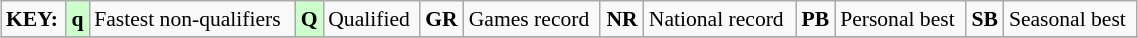<table class="wikitable" style="margin:0.5em auto; font-size:90%;position:relative;" width=60%>
<tr>
<td><strong>KEY:</strong></td>
<td bgcolor=ccffcc align=center><strong>q</strong></td>
<td>Fastest non-qualifiers</td>
<td bgcolor=ccffcc align=center><strong>Q</strong></td>
<td>Qualified</td>
<td align=center><strong>GR</strong></td>
<td>Games record</td>
<td align=center><strong>NR</strong></td>
<td>National record</td>
<td align=center><strong>PB</strong></td>
<td>Personal best</td>
<td align=center><strong>SB</strong></td>
<td>Seasonal best</td>
</tr>
<tr>
</tr>
</table>
